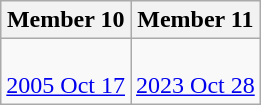<table class=wikitable align=right>
<tr>
<th>Member 10</th>
<th>Member 11</th>
</tr>
<tr>
<td><br><a href='#'>2005 Oct 17</a></td>
<td><br><a href='#'>2023 Oct 28</a></td>
</tr>
</table>
